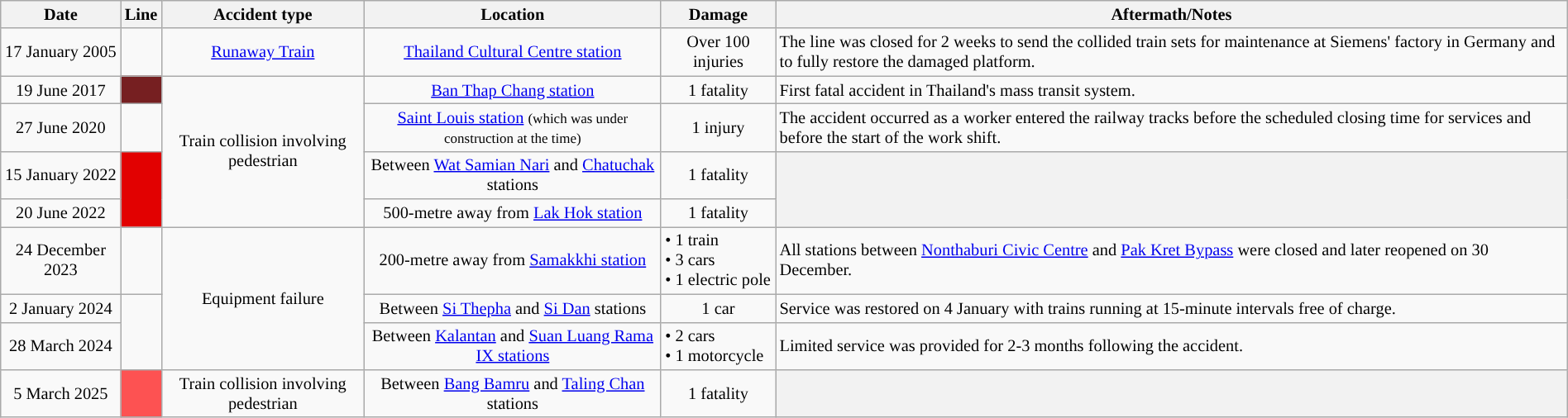<table class="wikitable" style="margin:auto;font-align:center;text-align:center;font-size:85%;">
<tr>
<th>Date</th>
<th>Line</th>
<th>Accident type</th>
<th>Location</th>
<th>Damage</th>
<th>Aftermath/Notes</th>
</tr>
<tr>
<td>17 January 2005</td>
<td style="background:#"><strong><a href='#'></a></strong></td>
<td><a href='#'>Runaway Train</a></td>
<td><a href='#'>Thailand Cultural Centre station</a></td>
<td>Over 100 injuries</td>
<td align="left">The line was closed for 2 weeks to send the collided train sets for maintenance at Siemens' factory in Germany and to fully restore the damaged platform.</td>
</tr>
<tr>
<td>19 June 2017</td>
<td style="background:#761f21"><strong><a href='#'></a></strong></td>
<td rowspan="4">Train collision involving pedestrian</td>
<td><a href='#'>Ban Thap Chang station</a></td>
<td>1 fatality</td>
<td align="left">First fatal accident in Thailand's mass transit system.</td>
</tr>
<tr>
<td>27 June 2020</td>
<td style="background:#"><strong><a href='#'></a></strong></td>
<td><a href='#'>Saint Louis station</a> <small>(which was under construction at the time)</small></td>
<td>1 injury</td>
<td align="left">The accident occurred as a worker entered the railway tracks before the scheduled closing time for services and before the start of the work shift.</td>
</tr>
<tr>
<td>15 January 2022</td>
<td rowspan="2" style="background:#E20101"><strong><a href='#'></a></strong></td>
<td>Between <a href='#'>Wat Samian Nari</a> and <a href='#'>Chatuchak</a> stations</td>
<td>1 fatality</td>
<th rowspan="2"></th>
</tr>
<tr>
<td>20 June 2022</td>
<td>500-metre away from <a href='#'>Lak Hok station</a></td>
<td>1 fatality</td>
</tr>
<tr>
<td>24 December 2023</td>
<td style="background:#"><strong><a href='#'></a></strong></td>
<td rowspan="3">Equipment failure</td>
<td>200-metre away from <a href='#'>Samakkhi station</a></td>
<td align="left">• 1 train<br>• 3 cars<br>• 1 electric pole</td>
<td align="left">All stations between <a href='#'>Nonthaburi Civic Centre</a> and <a href='#'>Pak Kret Bypass</a> were closed and later reopened on 30 December.</td>
</tr>
<tr>
<td>2 January 2024</td>
<td rowspan="2" style="background:#"><strong><a href='#'></a></strong></td>
<td>Between <a href='#'>Si Thepha</a> and <a href='#'>Si Dan</a> stations</td>
<td>1 car</td>
<td align="left">Service was restored on 4 January with trains running at 15-minute intervals free of charge.</td>
</tr>
<tr>
<td>28 March 2024</td>
<td>Between <a href='#'>Kalantan</a> and <a href='#'>Suan Luang Rama IX stations</a></td>
<td align="left">• 2 cars<br>• 1 motorcycle</td>
<td align="left">Limited service was provided for 2-3 months following the accident.</td>
</tr>
<tr>
<td>5 March 2025</td>
<td style="background:#FD5252"><strong><a href='#'></a></strong></td>
<td>Train collision involving pedestrian</td>
<td>Between <a href='#'>Bang Bamru</a> and <a href='#'>Taling Chan</a> stations</td>
<td>1 fatality</td>
<th></th>
</tr>
</table>
